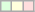<table class="wikitable">
<tr>
<td style="background-color: #ddffdd;"></td>
<td style="background-color: #ffffdd;"></td>
<td style="background-color: #ffdddd;"></td>
</tr>
</table>
